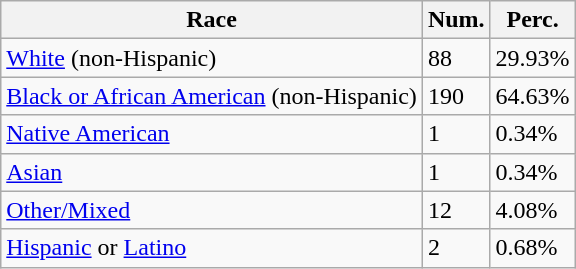<table class="wikitable">
<tr>
<th>Race</th>
<th>Num.</th>
<th>Perc.</th>
</tr>
<tr>
<td><a href='#'>White</a> (non-Hispanic)</td>
<td>88</td>
<td>29.93%</td>
</tr>
<tr>
<td><a href='#'>Black or African American</a> (non-Hispanic)</td>
<td>190</td>
<td>64.63%</td>
</tr>
<tr>
<td><a href='#'>Native American</a></td>
<td>1</td>
<td>0.34%</td>
</tr>
<tr>
<td><a href='#'>Asian</a></td>
<td>1</td>
<td>0.34%</td>
</tr>
<tr>
<td><a href='#'>Other/Mixed</a></td>
<td>12</td>
<td>4.08%</td>
</tr>
<tr>
<td><a href='#'>Hispanic</a> or <a href='#'>Latino</a></td>
<td>2</td>
<td>0.68%</td>
</tr>
</table>
